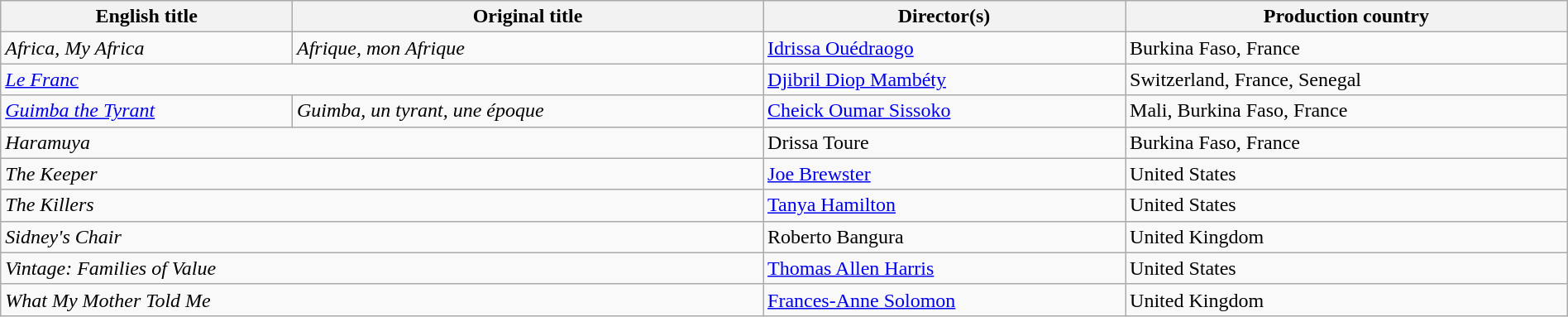<table class="wikitable sortable" style="width:100%; margin-bottom:4px">
<tr>
<th>English title</th>
<th>Original title</th>
<th>Director(s)</th>
<th>Production country</th>
</tr>
<tr>
<td><em>Africa, My Africa</em></td>
<td><em>Afrique, mon Afrique</em></td>
<td><a href='#'>Idrissa Ouédraogo</a></td>
<td>Burkina Faso, France</td>
</tr>
<tr>
<td colspan=2><em><a href='#'>Le Franc</a></em></td>
<td><a href='#'>Djibril Diop Mambéty</a></td>
<td>Switzerland, France, Senegal</td>
</tr>
<tr>
<td><em><a href='#'>Guimba the Tyrant</a></em></td>
<td><em>Guimba, un tyrant, une époque</em></td>
<td><a href='#'>Cheick Oumar Sissoko</a></td>
<td>Mali, Burkina Faso, France</td>
</tr>
<tr>
<td colspan=2><em>Haramuya</em></td>
<td>Drissa Toure</td>
<td>Burkina Faso, France</td>
</tr>
<tr>
<td colspan=2><em>The Keeper</em></td>
<td><a href='#'>Joe Brewster</a></td>
<td>United States</td>
</tr>
<tr>
<td colspan=2><em>The Killers</em></td>
<td><a href='#'>Tanya Hamilton</a></td>
<td>United States</td>
</tr>
<tr>
<td colspan=2><em>Sidney's Chair</em></td>
<td>Roberto Bangura</td>
<td>United Kingdom</td>
</tr>
<tr>
<td colspan=2><em>Vintage: Families of Value</em></td>
<td><a href='#'>Thomas Allen Harris</a></td>
<td>United States</td>
</tr>
<tr>
<td colspan=2><em>What My Mother Told Me</em></td>
<td><a href='#'>Frances-Anne Solomon</a></td>
<td>United Kingdom</td>
</tr>
</table>
